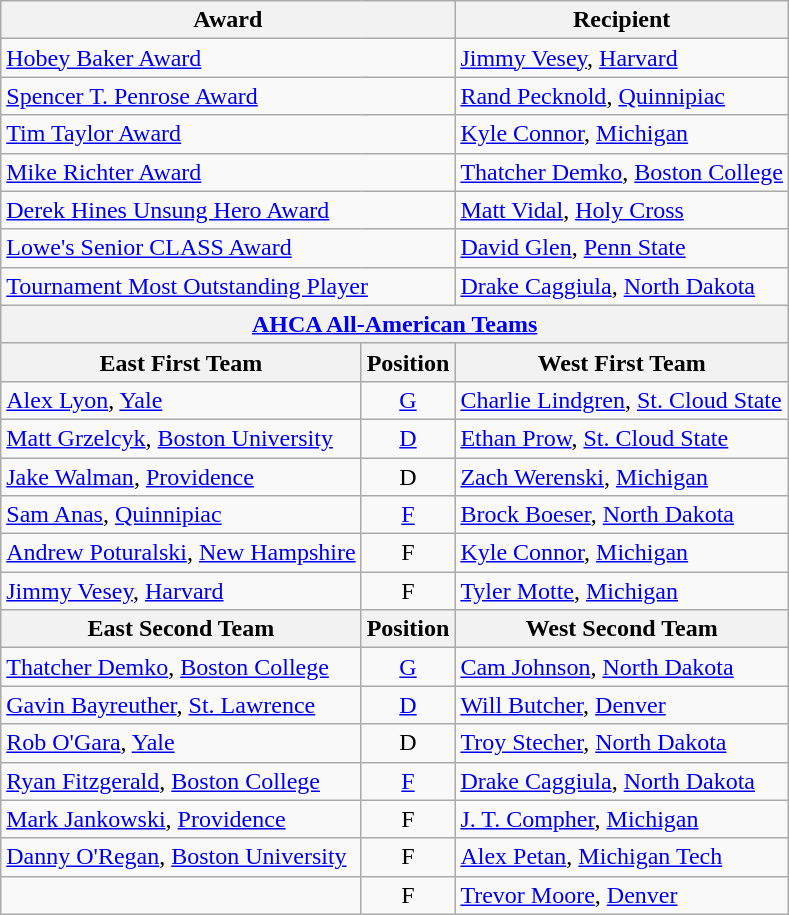<table class="wikitable">
<tr>
<th colspan=2>Award</th>
<th>Recipient</th>
</tr>
<tr>
<td colspan=2><a href='#'>Hobey Baker Award</a></td>
<td><a href='#'>Jimmy Vesey</a>, <a href='#'>Harvard</a></td>
</tr>
<tr>
<td colspan=2><a href='#'>Spencer T. Penrose Award</a></td>
<td><a href='#'>Rand Pecknold</a>, <a href='#'>Quinnipiac</a></td>
</tr>
<tr>
<td colspan=2><a href='#'>Tim Taylor Award</a></td>
<td><a href='#'>Kyle Connor</a>, <a href='#'>Michigan</a></td>
</tr>
<tr>
<td colspan=2><a href='#'>Mike Richter Award</a></td>
<td><a href='#'>Thatcher Demko</a>, <a href='#'>Boston College</a></td>
</tr>
<tr>
<td colspan=2><a href='#'>Derek Hines Unsung Hero Award</a></td>
<td><a href='#'>Matt Vidal</a>, <a href='#'>Holy Cross</a></td>
</tr>
<tr>
<td colspan=2><a href='#'>Lowe's Senior CLASS Award</a></td>
<td><a href='#'>David Glen</a>, <a href='#'>Penn State</a></td>
</tr>
<tr>
<td colspan=2><a href='#'>Tournament Most Outstanding Player</a></td>
<td><a href='#'>Drake Caggiula</a>, <a href='#'>North Dakota</a></td>
</tr>
<tr>
<th colspan=3><a href='#'>AHCA All-American Teams</a></th>
</tr>
<tr>
<th>East First Team</th>
<th>Position</th>
<th>West First Team</th>
</tr>
<tr>
<td><a href='#'>Alex Lyon</a>, <a href='#'>Yale</a></td>
<td align=center><a href='#'>G</a></td>
<td><a href='#'>Charlie Lindgren</a>, <a href='#'>St. Cloud State</a></td>
</tr>
<tr>
<td><a href='#'>Matt Grzelcyk</a>, <a href='#'>Boston University</a></td>
<td align=center><a href='#'>D</a></td>
<td><a href='#'>Ethan Prow</a>, <a href='#'>St. Cloud State</a></td>
</tr>
<tr>
<td><a href='#'>Jake Walman</a>, <a href='#'>Providence</a></td>
<td align=center>D</td>
<td><a href='#'>Zach Werenski</a>, <a href='#'>Michigan</a></td>
</tr>
<tr>
<td><a href='#'>Sam Anas</a>, <a href='#'>Quinnipiac</a></td>
<td align=center><a href='#'>F</a></td>
<td><a href='#'>Brock Boeser</a>, <a href='#'>North Dakota</a></td>
</tr>
<tr>
<td><a href='#'>Andrew Poturalski</a>, <a href='#'>New Hampshire</a></td>
<td align=center>F</td>
<td><a href='#'>Kyle Connor</a>, <a href='#'>Michigan</a></td>
</tr>
<tr>
<td><a href='#'>Jimmy Vesey</a>, <a href='#'>Harvard</a></td>
<td align=center>F</td>
<td><a href='#'>Tyler Motte</a>, <a href='#'>Michigan</a></td>
</tr>
<tr>
<th>East Second Team</th>
<th>Position</th>
<th>West Second Team</th>
</tr>
<tr>
<td><a href='#'>Thatcher Demko</a>, <a href='#'>Boston College</a></td>
<td align=center><a href='#'>G</a></td>
<td><a href='#'>Cam Johnson</a>, <a href='#'>North Dakota</a></td>
</tr>
<tr>
<td><a href='#'>Gavin Bayreuther</a>, <a href='#'>St. Lawrence</a></td>
<td align=center><a href='#'>D</a></td>
<td><a href='#'>Will Butcher</a>, <a href='#'>Denver</a></td>
</tr>
<tr>
<td><a href='#'>Rob O'Gara</a>, <a href='#'>Yale</a></td>
<td align=center>D</td>
<td><a href='#'>Troy Stecher</a>, <a href='#'>North Dakota</a></td>
</tr>
<tr>
<td><a href='#'>Ryan Fitzgerald</a>, <a href='#'>Boston College</a></td>
<td align=center><a href='#'>F</a></td>
<td><a href='#'>Drake Caggiula</a>, <a href='#'>North Dakota</a></td>
</tr>
<tr>
<td><a href='#'>Mark Jankowski</a>, <a href='#'>Providence</a></td>
<td align=center>F</td>
<td><a href='#'>J. T. Compher</a>, <a href='#'>Michigan</a></td>
</tr>
<tr>
<td><a href='#'>Danny O'Regan</a>, <a href='#'>Boston University</a></td>
<td align=center>F</td>
<td><a href='#'>Alex Petan</a>, <a href='#'>Michigan Tech</a></td>
</tr>
<tr>
<td></td>
<td align=center>F</td>
<td><a href='#'>Trevor Moore</a>, <a href='#'>Denver</a></td>
</tr>
</table>
